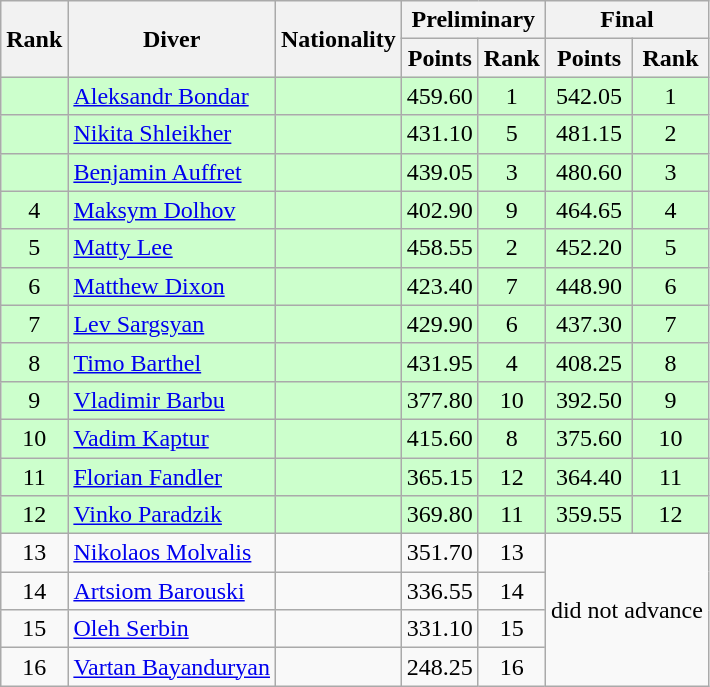<table class="wikitable sortable" style="text-align:center">
<tr>
<th rowspan=2>Rank</th>
<th rowspan=2>Diver</th>
<th rowspan=2>Nationality</th>
<th colspan=2>Preliminary</th>
<th colspan=2>Final</th>
</tr>
<tr>
<th>Points</th>
<th>Rank</th>
<th>Points</th>
<th>Rank</th>
</tr>
<tr bgcolor=ccffcc>
<td></td>
<td align=left><a href='#'>Aleksandr Bondar</a></td>
<td align=left></td>
<td>459.60</td>
<td>1</td>
<td>542.05</td>
<td>1</td>
</tr>
<tr bgcolor=ccffcc>
<td></td>
<td align=left><a href='#'>Nikita Shleikher</a></td>
<td align=left></td>
<td>431.10</td>
<td>5</td>
<td>481.15</td>
<td>2</td>
</tr>
<tr bgcolor=ccffcc>
<td></td>
<td align=left><a href='#'>Benjamin Auffret</a></td>
<td align=left></td>
<td>439.05</td>
<td>3</td>
<td>480.60</td>
<td>3</td>
</tr>
<tr bgcolor=ccffcc>
<td>4</td>
<td align=left><a href='#'>Maksym Dolhov</a></td>
<td align=left></td>
<td>402.90</td>
<td>9</td>
<td>464.65</td>
<td>4</td>
</tr>
<tr bgcolor=ccffcc>
<td>5</td>
<td align=left><a href='#'>Matty Lee</a></td>
<td align=left></td>
<td>458.55</td>
<td>2</td>
<td>452.20</td>
<td>5</td>
</tr>
<tr bgcolor=ccffcc>
<td>6</td>
<td align=left><a href='#'>Matthew Dixon</a></td>
<td align=left></td>
<td>423.40</td>
<td>7</td>
<td>448.90</td>
<td>6</td>
</tr>
<tr bgcolor=ccffcc>
<td>7</td>
<td align=left><a href='#'>Lev Sargsyan</a></td>
<td align=left></td>
<td>429.90</td>
<td>6</td>
<td>437.30</td>
<td>7</td>
</tr>
<tr bgcolor=ccffcc>
<td>8</td>
<td align=left><a href='#'>Timo Barthel</a></td>
<td align=left></td>
<td>431.95</td>
<td>4</td>
<td>408.25</td>
<td>8</td>
</tr>
<tr bgcolor=ccffcc>
<td>9</td>
<td align=left><a href='#'>Vladimir Barbu</a></td>
<td align=left></td>
<td>377.80</td>
<td>10</td>
<td>392.50</td>
<td>9</td>
</tr>
<tr bgcolor=ccffcc>
<td>10</td>
<td align=left><a href='#'>Vadim Kaptur</a></td>
<td align=left></td>
<td>415.60</td>
<td>8</td>
<td>375.60</td>
<td>10</td>
</tr>
<tr bgcolor=ccffcc>
<td>11</td>
<td align=left><a href='#'>Florian Fandler</a></td>
<td align=left></td>
<td>365.15</td>
<td>12</td>
<td>364.40</td>
<td>11</td>
</tr>
<tr bgcolor=ccffcc>
<td>12</td>
<td align=left><a href='#'>Vinko Paradzik</a></td>
<td align=left></td>
<td>369.80</td>
<td>11</td>
<td>359.55</td>
<td>12</td>
</tr>
<tr>
<td>13</td>
<td align=left><a href='#'>Nikolaos Molvalis</a></td>
<td align=left></td>
<td>351.70</td>
<td>13</td>
<td colspan=2 rowspan=4>did not advance</td>
</tr>
<tr>
<td>14</td>
<td align=left><a href='#'>Artsiom Barouski</a></td>
<td align=left></td>
<td>336.55</td>
<td>14</td>
</tr>
<tr>
<td>15</td>
<td align=left><a href='#'>Oleh Serbin</a></td>
<td align=left></td>
<td>331.10</td>
<td>15</td>
</tr>
<tr>
<td>16</td>
<td align=left><a href='#'>Vartan Bayanduryan</a></td>
<td align=left></td>
<td>248.25</td>
<td>16</td>
</tr>
</table>
